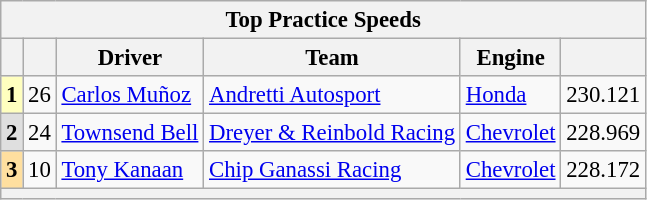<table class="wikitable" style="font-size:95%;">
<tr>
<th colspan=6>Top Practice Speeds</th>
</tr>
<tr>
<th></th>
<th></th>
<th>Driver</th>
<th>Team</th>
<th>Engine</th>
<th></th>
</tr>
<tr>
<td align=center style="background:#FFFFBF;"><strong>1</strong></td>
<td align=center>26</td>
<td> <a href='#'>Carlos Muñoz</a></td>
<td><a href='#'>Andretti Autosport</a></td>
<td><a href='#'>Honda</a></td>
<td align=center>230.121</td>
</tr>
<tr>
<td align=center style="background:#DFDFDF;"><strong>2</strong></td>
<td align=center>24</td>
<td> <a href='#'>Townsend Bell</a></td>
<td><a href='#'>Dreyer & Reinbold Racing</a></td>
<td><a href='#'>Chevrolet</a></td>
<td align=center>228.969</td>
</tr>
<tr>
<td align=center style="background:#FFDF9F;"><strong>3</strong></td>
<td align=center>10</td>
<td> <a href='#'>Tony Kanaan</a></td>
<td><a href='#'>Chip Ganassi Racing</a></td>
<td><a href='#'>Chevrolet</a></td>
<td align=center>228.172</td>
</tr>
<tr>
<th colspan=6></th>
</tr>
</table>
